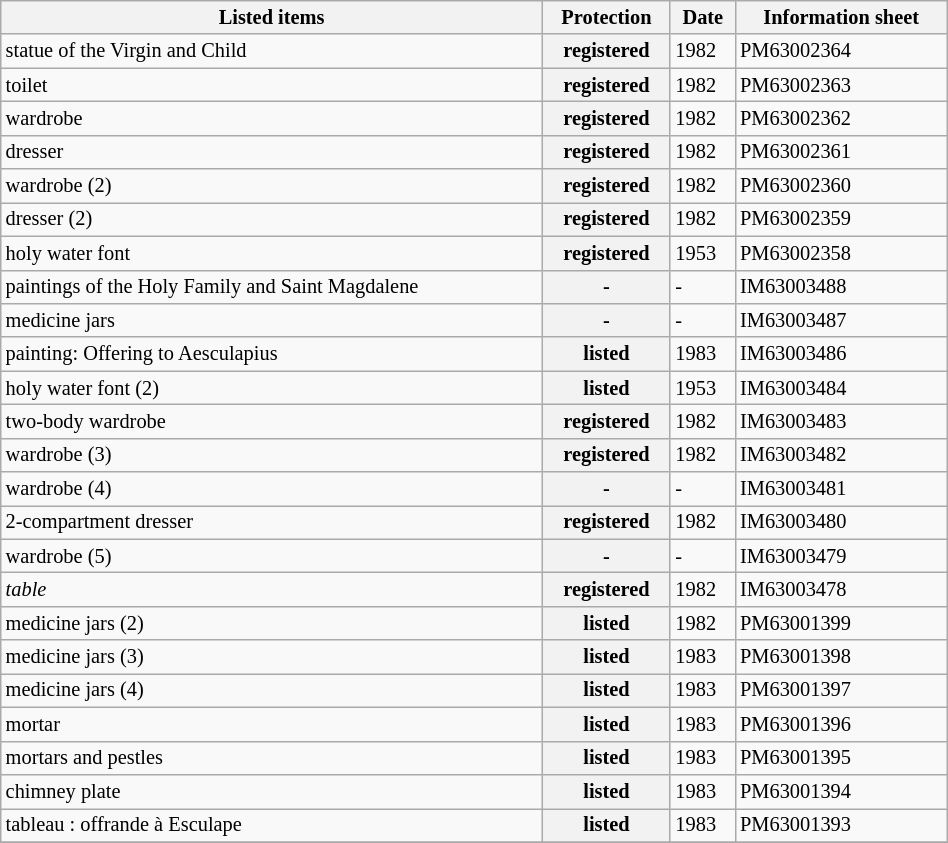<table class="wikitable" style="width:50%; font-size:85%; margin-top:0.5em;">
<tr>
<th>Listed items</th>
<th>Protection</th>
<th>Date</th>
<th>Information sheet</th>
</tr>
<tr>
<td>statue of the Virgin and Child</td>
<th>registered</th>
<td>1982</td>
<td>PM63002364</td>
</tr>
<tr>
<td>toilet</td>
<th>registered</th>
<td>1982</td>
<td>PM63002363</td>
</tr>
<tr>
<td>wardrobe</td>
<th>registered</th>
<td>1982</td>
<td>PM63002362</td>
</tr>
<tr>
<td>dresser</td>
<th>registered</th>
<td>1982</td>
<td>PM63002361</td>
</tr>
<tr>
<td>wardrobe (2)</td>
<th>registered</th>
<td>1982</td>
<td>PM63002360</td>
</tr>
<tr>
<td>dresser (2)</td>
<th>registered</th>
<td>1982</td>
<td>PM63002359</td>
</tr>
<tr>
<td>holy water font</td>
<th>registered</th>
<td>1953</td>
<td>PM63002358</td>
</tr>
<tr>
<td>paintings of the Holy Family and Saint Magdalene</td>
<th>-</th>
<td>-</td>
<td>IM63003488</td>
</tr>
<tr>
<td>medicine jars</td>
<th>-</th>
<td>-</td>
<td>IM63003487</td>
</tr>
<tr>
<td>painting: Offering to Aesculapius</td>
<th>listed</th>
<td>1983</td>
<td>IM63003486</td>
</tr>
<tr>
<td>holy water font (2)</td>
<th>listed</th>
<td>1953</td>
<td>IM63003484</td>
</tr>
<tr>
<td>two-body wardrobe</td>
<th>registered</th>
<td>1982</td>
<td>IM63003483</td>
</tr>
<tr>
<td>wardrobe (3)</td>
<th>registered</th>
<td>1982</td>
<td>IM63003482</td>
</tr>
<tr>
<td>wardrobe (4)</td>
<th>-</th>
<td>-</td>
<td>IM63003481</td>
</tr>
<tr>
<td>2-compartment dresser</td>
<th>registered</th>
<td>1982</td>
<td>IM63003480</td>
</tr>
<tr>
<td>wardrobe (5)</td>
<th>-</th>
<td>-</td>
<td>IM63003479</td>
</tr>
<tr>
<td><em>table</em></td>
<th>registered</th>
<td>1982</td>
<td>IM63003478</td>
</tr>
<tr>
<td>medicine jars (2)</td>
<th>listed</th>
<td>1982</td>
<td>PM63001399</td>
</tr>
<tr>
<td>medicine jars (3)</td>
<th>listed</th>
<td>1983</td>
<td>PM63001398</td>
</tr>
<tr>
<td>medicine jars (4)</td>
<th>listed</th>
<td>1983</td>
<td>PM63001397</td>
</tr>
<tr>
<td>mortar</td>
<th>listed</th>
<td>1983</td>
<td>PM63001396</td>
</tr>
<tr>
<td>mortars and pestles</td>
<th>listed</th>
<td>1983</td>
<td>PM63001395</td>
</tr>
<tr>
<td>chimney plate</td>
<th>listed</th>
<td>1983</td>
<td>PM63001394</td>
</tr>
<tr>
<td>tableau : offrande à Esculape</td>
<th>listed</th>
<td>1983</td>
<td>PM63001393</td>
</tr>
<tr>
</tr>
</table>
